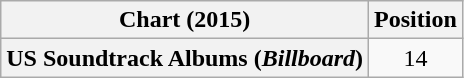<table class="wikitable plainrowheaders" style="text-align:center;">
<tr>
<th scope="col">Chart (2015)</th>
<th scope="col">Position</th>
</tr>
<tr>
<th scope="row">US Soundtrack Albums (<em>Billboard</em>)</th>
<td>14</td>
</tr>
</table>
